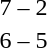<table style="text-align:center">
<tr>
<th width=200></th>
<th width=100></th>
<th width=200></th>
</tr>
<tr>
<td align=right><strong></strong></td>
<td>7 – 2</td>
<td align=left></td>
</tr>
<tr>
<td align=right><strong></strong></td>
<td>6 – 5</td>
<td align=left></td>
</tr>
</table>
